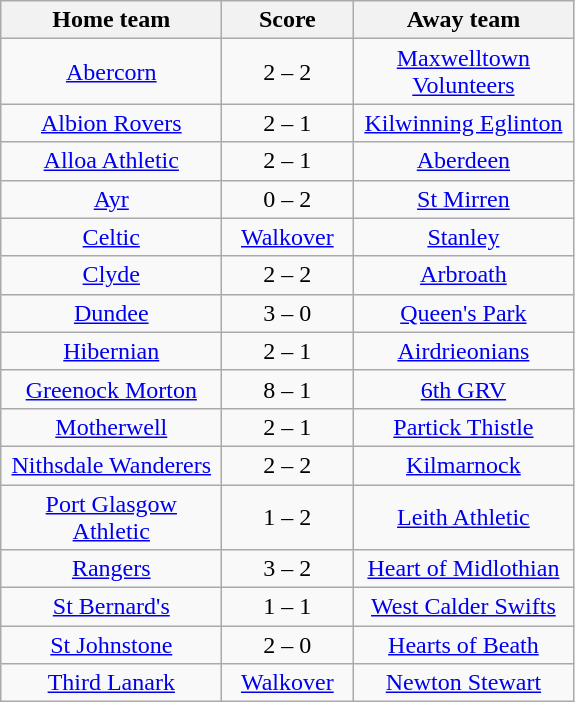<table class="wikitable" style="text-align: center">
<tr>
<th width=140>Home team</th>
<th width=80>Score</th>
<th width=140>Away team</th>
</tr>
<tr>
<td><a href='#'>Abercorn</a></td>
<td>2 – 2</td>
<td><a href='#'>Maxwelltown Volunteers</a></td>
</tr>
<tr>
<td><a href='#'>Albion Rovers</a></td>
<td>2 – 1</td>
<td><a href='#'>Kilwinning Eglinton</a></td>
</tr>
<tr>
<td><a href='#'>Alloa Athletic</a></td>
<td>2 – 1</td>
<td><a href='#'>Aberdeen</a></td>
</tr>
<tr>
<td><a href='#'>Ayr</a></td>
<td>0 – 2</td>
<td><a href='#'>St Mirren</a></td>
</tr>
<tr>
<td><a href='#'>Celtic</a></td>
<td><a href='#'>Walkover</a></td>
<td><a href='#'>Stanley</a></td>
</tr>
<tr>
<td><a href='#'>Clyde</a></td>
<td>2 – 2</td>
<td><a href='#'>Arbroath</a></td>
</tr>
<tr>
<td><a href='#'>Dundee</a></td>
<td>3 – 0</td>
<td><a href='#'>Queen's Park</a></td>
</tr>
<tr>
<td><a href='#'>Hibernian</a></td>
<td>2 – 1</td>
<td><a href='#'>Airdrieonians</a></td>
</tr>
<tr>
<td><a href='#'>Greenock Morton</a></td>
<td>8 – 1</td>
<td><a href='#'>6th GRV</a></td>
</tr>
<tr>
<td><a href='#'>Motherwell</a></td>
<td>2 – 1</td>
<td><a href='#'>Partick Thistle</a></td>
</tr>
<tr>
<td><a href='#'>Nithsdale Wanderers</a></td>
<td>2 – 2</td>
<td><a href='#'>Kilmarnock</a></td>
</tr>
<tr>
<td><a href='#'>Port Glasgow Athletic</a></td>
<td>1 – 2</td>
<td><a href='#'>Leith Athletic</a></td>
</tr>
<tr>
<td><a href='#'>Rangers</a></td>
<td>3 – 2</td>
<td><a href='#'>Heart of Midlothian</a></td>
</tr>
<tr>
<td><a href='#'>St Bernard's</a></td>
<td>1 – 1</td>
<td><a href='#'>West Calder Swifts</a></td>
</tr>
<tr>
<td><a href='#'>St Johnstone</a></td>
<td>2 – 0</td>
<td><a href='#'>Hearts of Beath</a></td>
</tr>
<tr>
<td><a href='#'>Third Lanark</a></td>
<td><a href='#'>Walkover</a></td>
<td><a href='#'>Newton Stewart</a></td>
</tr>
</table>
